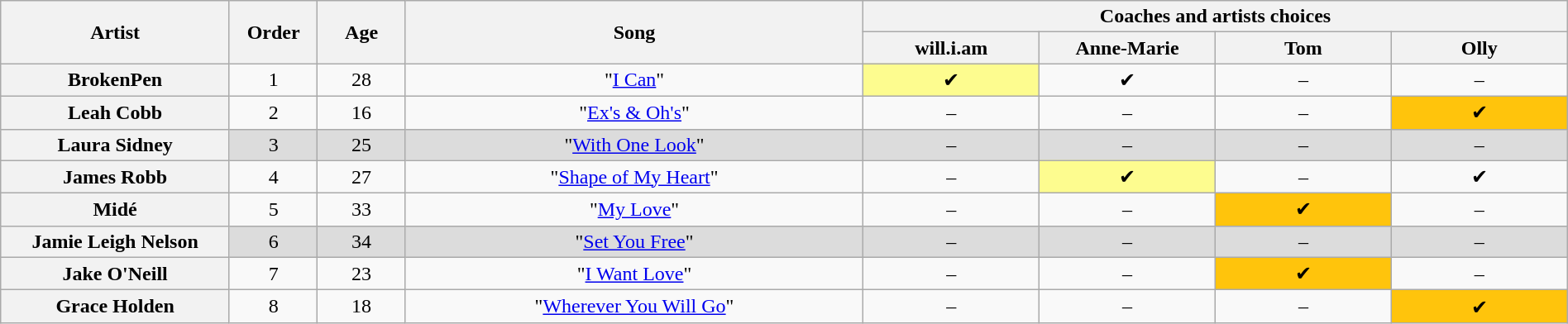<table class="wikitable" style="text-align:center; width:100%">
<tr>
<th scope="col" rowspan="2" style="width:13%">Artist</th>
<th scope="col" rowspan="2" style="width:05%">Order</th>
<th scope="col" rowspan="2" style="width:05%">Age</th>
<th scope="col" rowspan="2" style="width:26%">Song</th>
<th scope="row" colspan="4" style="width:40%">Coaches and artists choices</th>
</tr>
<tr>
<th style="width:10%">will.i.am</th>
<th style="width:10%">Anne-Marie</th>
<th style="width:10%">Tom</th>
<th style="width:10%">Olly</th>
</tr>
<tr>
<th scope="row">BrokenPen</th>
<td>1</td>
<td>28</td>
<td>"<a href='#'>I Can</a>"</td>
<td style="background:#fdfc8f">✔</td>
<td>✔</td>
<td>–</td>
<td>–</td>
</tr>
<tr>
<th scope="row">Leah Cobb</th>
<td>2</td>
<td>16</td>
<td>"<a href='#'>Ex's & Oh's</a>"</td>
<td>–</td>
<td>–</td>
<td>–</td>
<td style="background:#ffc40c">✔</td>
</tr>
<tr style="background:#DCDCDC">
<th scope="row">Laura Sidney</th>
<td>3</td>
<td>25</td>
<td>"<a href='#'>With One Look</a>"</td>
<td>–</td>
<td>–</td>
<td>–</td>
<td>–</td>
</tr>
<tr>
<th scope="row">James Robb</th>
<td>4</td>
<td>27</td>
<td>"<a href='#'>Shape of My Heart</a>"</td>
<td>–</td>
<td style="background:#fdfc8f">✔</td>
<td>–</td>
<td>✔</td>
</tr>
<tr>
<th scope="row">Midé</th>
<td>5</td>
<td>33</td>
<td>"<a href='#'>My Love</a>"</td>
<td>–</td>
<td>–</td>
<td style="background:#ffc40c">✔</td>
<td>–</td>
</tr>
<tr style="background:#DCDCDC">
<th scope="row">Jamie Leigh Nelson</th>
<td>6</td>
<td>34</td>
<td>"<a href='#'>Set You Free</a>"</td>
<td>–</td>
<td>–</td>
<td>–</td>
<td>–</td>
</tr>
<tr>
<th scope="row">Jake O'Neill</th>
<td>7</td>
<td>23</td>
<td>"<a href='#'>I Want Love</a>"</td>
<td>–</td>
<td>–</td>
<td style="background:#ffc40c">✔</td>
<td>–</td>
</tr>
<tr>
<th scope="row">Grace Holden</th>
<td>8</td>
<td>18</td>
<td>"<a href='#'>Wherever You Will Go</a>"</td>
<td>–</td>
<td>–</td>
<td>–</td>
<td style="background:#ffc40c">✔</td>
</tr>
</table>
